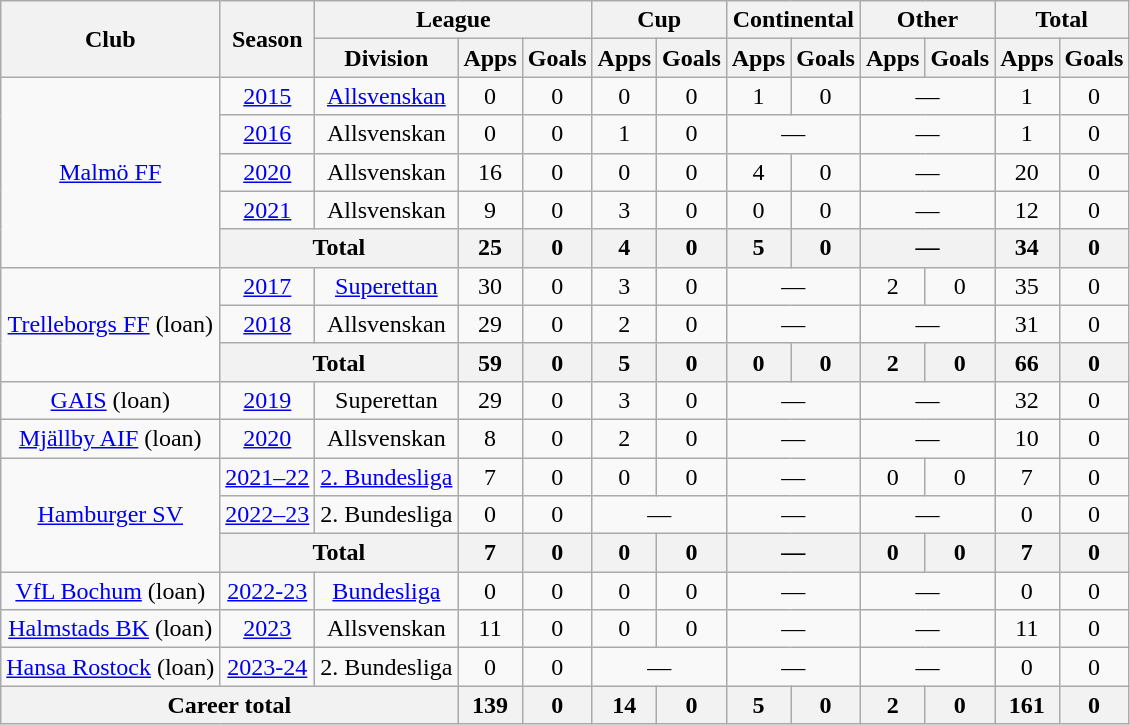<table class="wikitable" style="text-align:center">
<tr>
<th rowspan="2">Club</th>
<th rowspan="2">Season</th>
<th colspan="3">League</th>
<th colspan="2">Cup</th>
<th colspan="2">Continental</th>
<th colspan="2">Other</th>
<th colspan="2">Total</th>
</tr>
<tr>
<th>Division</th>
<th>Apps</th>
<th>Goals</th>
<th>Apps</th>
<th>Goals</th>
<th>Apps</th>
<th>Goals</th>
<th>Apps</th>
<th>Goals</th>
<th>Apps</th>
<th>Goals</th>
</tr>
<tr>
<td rowspan="5"><a href='#'>Malmö FF</a></td>
<td><a href='#'>2015</a></td>
<td><a href='#'>Allsvenskan</a></td>
<td>0</td>
<td>0</td>
<td>0</td>
<td>0</td>
<td>1</td>
<td>0</td>
<td colspan="2">—</td>
<td>1</td>
<td>0</td>
</tr>
<tr>
<td><a href='#'>2016</a></td>
<td>Allsvenskan</td>
<td>0</td>
<td>0</td>
<td>1</td>
<td>0</td>
<td colspan="2">—</td>
<td colspan="2">—</td>
<td>1</td>
<td>0</td>
</tr>
<tr>
<td><a href='#'>2020</a></td>
<td>Allsvenskan</td>
<td>16</td>
<td>0</td>
<td>0</td>
<td>0</td>
<td>4</td>
<td>0</td>
<td colspan="2">—</td>
<td>20</td>
<td>0</td>
</tr>
<tr>
<td><a href='#'>2021</a></td>
<td>Allsvenskan</td>
<td>9</td>
<td>0</td>
<td>3</td>
<td>0</td>
<td>0</td>
<td>0</td>
<td colspan="2">—</td>
<td>12</td>
<td>0</td>
</tr>
<tr>
<th colspan="2">Total</th>
<th>25</th>
<th>0</th>
<th>4</th>
<th>0</th>
<th>5</th>
<th>0</th>
<th colspan="2">—</th>
<th>34</th>
<th>0</th>
</tr>
<tr>
<td rowspan="3"><a href='#'>Trelleborgs FF</a> (loan)</td>
<td><a href='#'>2017</a></td>
<td><a href='#'>Superettan</a></td>
<td>30</td>
<td>0</td>
<td>3</td>
<td>0</td>
<td colspan="2">—</td>
<td>2</td>
<td>0</td>
<td>35</td>
<td>0</td>
</tr>
<tr>
<td><a href='#'>2018</a></td>
<td>Allsvenskan</td>
<td>29</td>
<td>0</td>
<td>2</td>
<td>0</td>
<td colspan="2">—</td>
<td colspan="2">—</td>
<td>31</td>
<td>0</td>
</tr>
<tr>
<th colspan=2>Total</th>
<th>59</th>
<th>0</th>
<th>5</th>
<th>0</th>
<th>0</th>
<th>0</th>
<th>2</th>
<th>0</th>
<th>66</th>
<th>0</th>
</tr>
<tr>
<td><a href='#'>GAIS</a> (loan)</td>
<td><a href='#'>2019</a></td>
<td>Superettan</td>
<td>29</td>
<td>0</td>
<td>3</td>
<td>0</td>
<td colspan="2">—</td>
<td colspan="2">—</td>
<td>32</td>
<td>0</td>
</tr>
<tr>
<td><a href='#'>Mjällby AIF</a> (loan)</td>
<td><a href='#'>2020</a></td>
<td>Allsvenskan</td>
<td>8</td>
<td>0</td>
<td>2</td>
<td>0</td>
<td colspan="2">—</td>
<td colspan="2">—</td>
<td>10</td>
<td>0</td>
</tr>
<tr>
<td rowspan="3"><a href='#'>Hamburger SV</a></td>
<td><a href='#'>2021–22</a></td>
<td><a href='#'>2. Bundesliga</a></td>
<td>7</td>
<td>0</td>
<td>0</td>
<td>0</td>
<td colspan="2">—</td>
<td>0</td>
<td>0</td>
<td>7</td>
<td>0</td>
</tr>
<tr>
<td><a href='#'>2022–23</a></td>
<td>2. Bundesliga</td>
<td>0</td>
<td>0</td>
<td colspan="2">—</td>
<td colspan="2">—</td>
<td colspan="2">—</td>
<td>0</td>
<td>0</td>
</tr>
<tr>
<th colspan="2">Total</th>
<th>7</th>
<th>0</th>
<th>0</th>
<th>0</th>
<th colspan="2">—</th>
<th>0</th>
<th>0</th>
<th>7</th>
<th>0</th>
</tr>
<tr>
<td><a href='#'>VfL Bochum</a> (loan)</td>
<td><a href='#'>2022-23</a></td>
<td><a href='#'>Bundesliga</a></td>
<td>0</td>
<td>0</td>
<td>0</td>
<td>0</td>
<td colspan="2">—</td>
<td colspan="2">—</td>
<td>0</td>
<td>0</td>
</tr>
<tr>
<td><a href='#'>Halmstads BK</a> (loan)</td>
<td><a href='#'>2023</a></td>
<td>Allsvenskan</td>
<td>11</td>
<td>0</td>
<td>0</td>
<td>0</td>
<td colspan="2">—</td>
<td colspan="2">—</td>
<td>11</td>
<td>0</td>
</tr>
<tr>
<td><a href='#'>Hansa Rostock</a> (loan)</td>
<td><a href='#'>2023-24</a></td>
<td>2. Bundesliga</td>
<td>0</td>
<td>0</td>
<td colspan="2">—</td>
<td colspan="2">—</td>
<td colspan="2">—</td>
<td>0</td>
<td>0</td>
</tr>
<tr>
<th colspan="3">Career total</th>
<th>139</th>
<th>0</th>
<th>14</th>
<th>0</th>
<th>5</th>
<th>0</th>
<th>2</th>
<th>0</th>
<th>161</th>
<th>0</th>
</tr>
</table>
